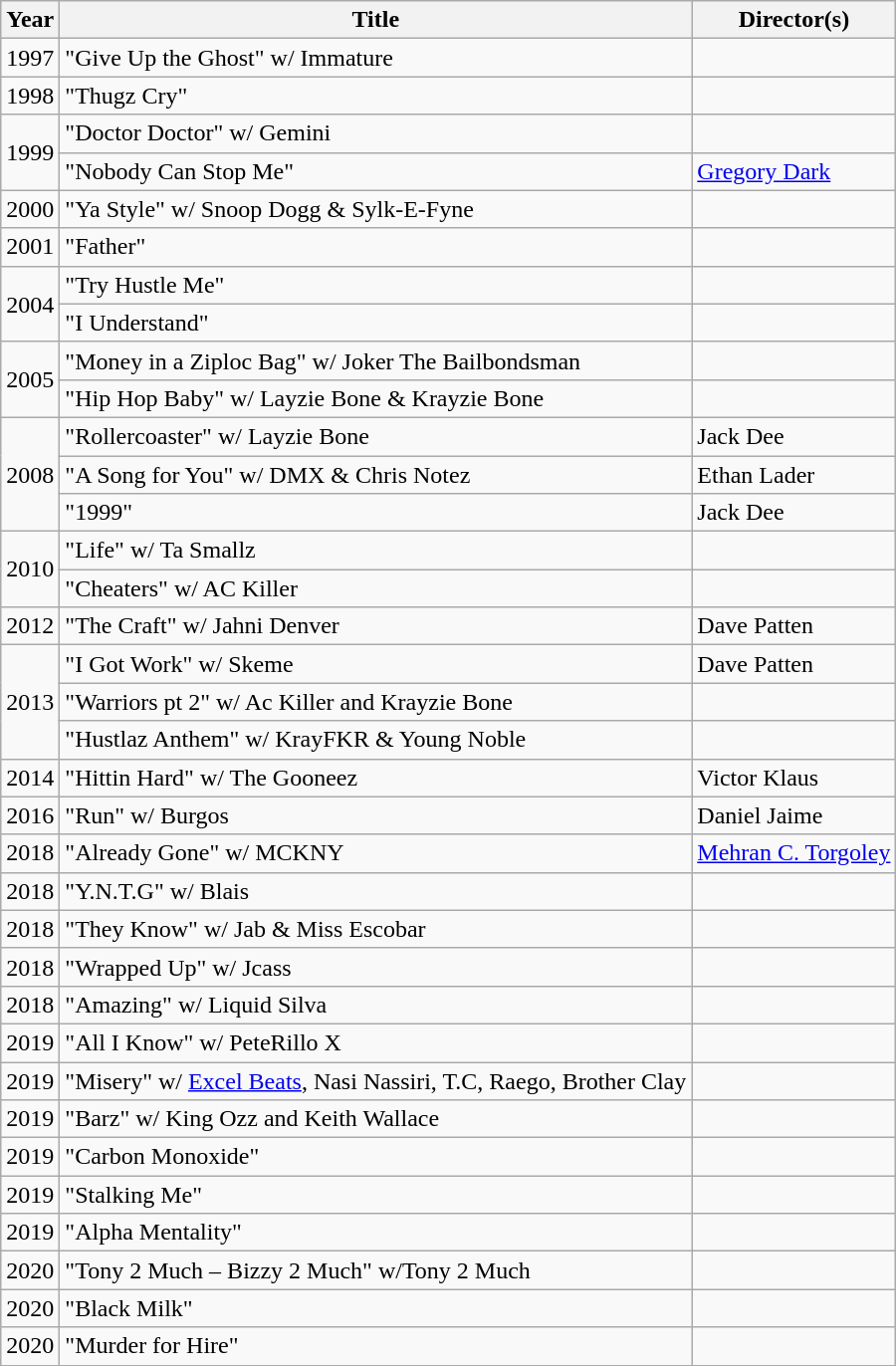<table class="wikitable">
<tr>
<th>Year</th>
<th>Title</th>
<th>Director(s)</th>
</tr>
<tr>
<td>1997</td>
<td>"Give Up the Ghost" w/ Immature</td>
<td></td>
</tr>
<tr>
<td>1998</td>
<td>"Thugz Cry"</td>
<td></td>
</tr>
<tr>
<td rowspan="2">1999</td>
<td>"Doctor Doctor" w/ Gemini</td>
<td></td>
</tr>
<tr>
<td>"Nobody Can Stop Me"</td>
<td><a href='#'>Gregory Dark</a></td>
</tr>
<tr>
<td>2000</td>
<td>"Ya Style" w/ Snoop Dogg & Sylk-E-Fyne</td>
<td></td>
</tr>
<tr>
<td>2001</td>
<td>"Father"</td>
<td></td>
</tr>
<tr>
<td rowspan="2">2004</td>
<td>"Try Hustle Me"</td>
<td></td>
</tr>
<tr>
<td>"I Understand"</td>
<td></td>
</tr>
<tr>
<td rowspan="2">2005</td>
<td>"Money in a Ziploc Bag" w/ Joker The Bailbondsman</td>
<td></td>
</tr>
<tr>
<td>"Hip Hop Baby" w/ Layzie Bone & Krayzie Bone</td>
<td></td>
</tr>
<tr>
<td rowspan="3">2008</td>
<td>"Rollercoaster" w/ Layzie Bone</td>
<td>Jack Dee</td>
</tr>
<tr>
<td>"A Song for You" w/ DMX & Chris Notez</td>
<td>Ethan Lader</td>
</tr>
<tr>
<td>"1999"</td>
<td>Jack Dee</td>
</tr>
<tr>
<td rowspan="2">2010</td>
<td>"Life" w/ Ta Smallz</td>
<td></td>
</tr>
<tr>
<td>"Cheaters" w/ AC Killer</td>
<td></td>
</tr>
<tr>
<td>2012</td>
<td>"The Craft" w/ Jahni Denver</td>
<td>Dave Patten</td>
</tr>
<tr>
<td rowspan="3">2013</td>
<td>"I Got Work" w/ Skeme</td>
<td>Dave Patten</td>
</tr>
<tr>
<td>"Warriors pt 2" w/ Ac Killer and Krayzie Bone</td>
<td></td>
</tr>
<tr>
<td>"Hustlaz Anthem" w/ KrayFKR & Young Noble</td>
<td></td>
</tr>
<tr>
<td>2014</td>
<td>"Hittin Hard" w/ The Gooneez</td>
<td>Victor Klaus</td>
</tr>
<tr>
<td>2016</td>
<td>"Run" w/ Burgos</td>
<td>Daniel Jaime</td>
</tr>
<tr>
<td>2018</td>
<td>"Already Gone" w/ MCKNY</td>
<td><a href='#'>Mehran C. Torgoley</a></td>
</tr>
<tr>
<td>2018</td>
<td>"Y.N.T.G" w/ Blais</td>
<td></td>
</tr>
<tr>
<td>2018</td>
<td>"They Know" w/ Jab & Miss Escobar</td>
<td></td>
</tr>
<tr>
<td>2018</td>
<td>"Wrapped Up" w/ Jcass</td>
<td></td>
</tr>
<tr>
<td>2018</td>
<td>"Amazing" w/  Liquid Silva</td>
<td></td>
</tr>
<tr>
<td>2019</td>
<td>"All I Know" w/ PeteRillo X</td>
<td></td>
</tr>
<tr>
<td>2019</td>
<td>"Misery" w/ <a href='#'>Excel Beats</a>, Nasi Nassiri, T.C, Raego, Brother Clay</td>
<td></td>
</tr>
<tr>
<td>2019</td>
<td>"Barz" w/ King Ozz and Keith Wallace</td>
<td></td>
</tr>
<tr>
<td>2019</td>
<td>"Carbon Monoxide"</td>
<td></td>
</tr>
<tr>
<td>2019</td>
<td>"Stalking Me"</td>
<td></td>
</tr>
<tr>
<td>2019</td>
<td>"Alpha Mentality"</td>
<td></td>
</tr>
<tr>
<td>2020</td>
<td>"Tony 2 Much – Bizzy 2 Much" w/Tony 2 Much</td>
<td></td>
</tr>
<tr>
<td>2020</td>
<td>"Black Milk"</td>
<td></td>
</tr>
<tr>
<td>2020</td>
<td>"Murder for Hire"</td>
<td></td>
</tr>
</table>
